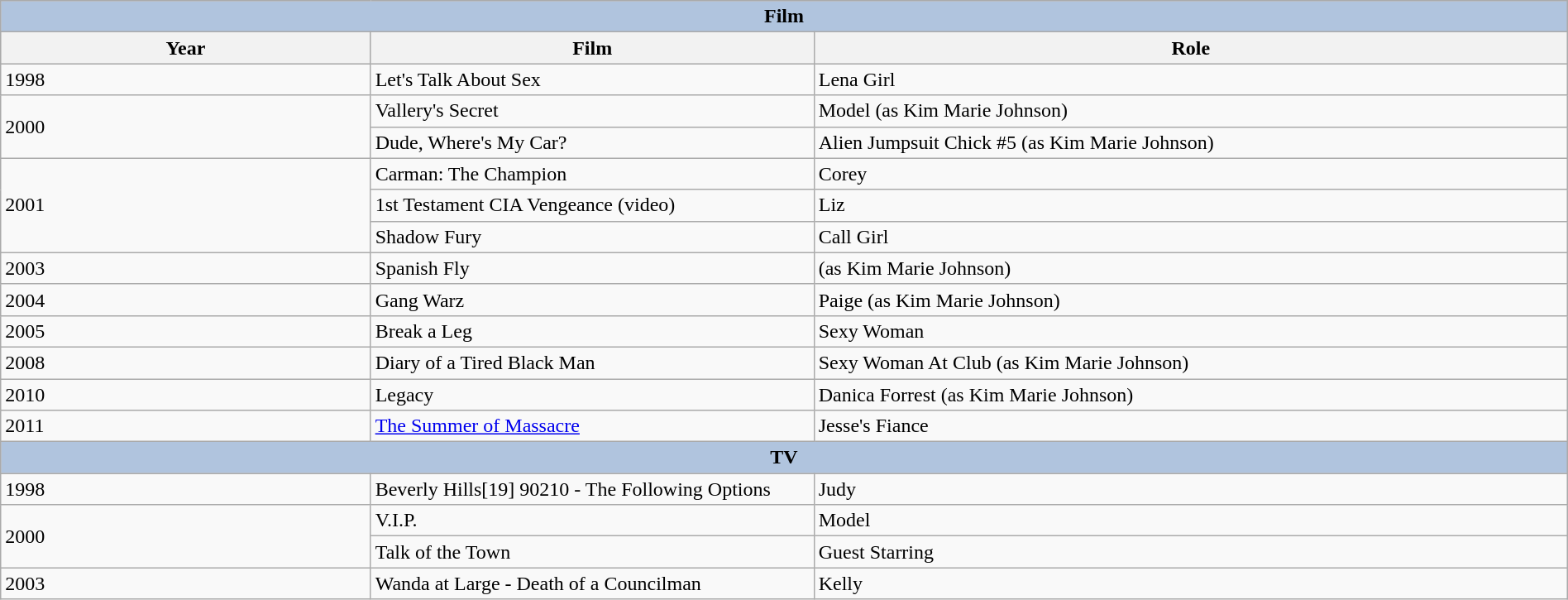<table class="wikitable" style="width:100%">
<tr style="background:#ccc; text-align:center;">
<th colspan="3" style="background: LightSteelBlue;">Film</th>
</tr>
<tr style="background:#ccc; text-align:right;">
<th>Year</th>
<th style="width: 350px;">Film</th>
<th style="width: 600px;">Role</th>
</tr>
<tr>
<td>1998</td>
<td>Let's Talk About Sex</td>
<td>Lena Girl</td>
</tr>
<tr>
<td rowspan="2">2000</td>
<td>Vallery's Secret</td>
<td>Model (as Kim Marie Johnson)</td>
</tr>
<tr>
<td>Dude, Where's My Car?</td>
<td>Alien Jumpsuit Chick #5 (as Kim Marie Johnson)</td>
</tr>
<tr>
<td rowspan="3">2001</td>
<td>Carman: The Champion</td>
<td>Corey</td>
</tr>
<tr>
<td>1st Testament CIA Vengeance (video)</td>
<td>Liz</td>
</tr>
<tr>
<td>Shadow Fury</td>
<td>Call Girl</td>
</tr>
<tr>
<td>2003</td>
<td>Spanish Fly</td>
<td>(as Kim Marie Johnson)</td>
</tr>
<tr>
<td>2004</td>
<td>Gang Warz</td>
<td>Paige (as Kim Marie Johnson)</td>
</tr>
<tr>
<td>2005</td>
<td>Break a Leg</td>
<td>Sexy Woman</td>
</tr>
<tr>
<td>2008</td>
<td>Diary of a Tired Black Man</td>
<td>Sexy Woman At Club (as Kim Marie Johnson)</td>
</tr>
<tr>
<td>2010</td>
<td>Legacy</td>
<td>Danica Forrest (as Kim Marie Johnson)</td>
</tr>
<tr>
<td>2011</td>
<td><a href='#'>The Summer of Massacre</a></td>
<td>Jesse's Fiance</td>
</tr>
<tr style="background:#ccc; text-align:center;">
<th colspan="3" style="background: LightSteelBlue;">TV</th>
</tr>
<tr>
<td>1998</td>
<td>Beverly Hills[19] 90210 - The Following Options</td>
<td>Judy</td>
</tr>
<tr>
<td rowspan="2">2000</td>
<td>V.I.P.</td>
<td>Model</td>
</tr>
<tr>
<td>Talk of the Town</td>
<td>Guest Starring</td>
</tr>
<tr>
<td>2003</td>
<td>Wanda at Large - Death of a Councilman</td>
<td>Kelly</td>
</tr>
</table>
